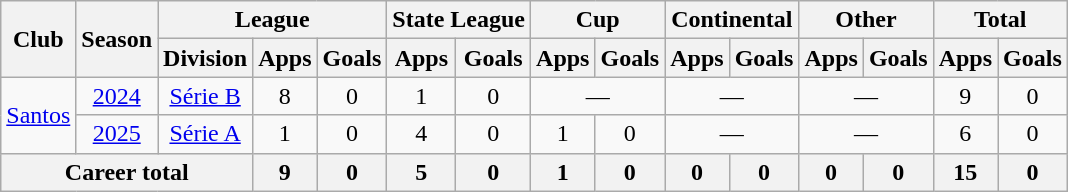<table class="wikitable" style="text-align: center">
<tr>
<th rowspan="2">Club</th>
<th rowspan="2">Season</th>
<th colspan="3">League</th>
<th colspan="2">State League</th>
<th colspan="2">Cup</th>
<th colspan="2">Continental</th>
<th colspan="2">Other</th>
<th colspan="2">Total</th>
</tr>
<tr>
<th>Division</th>
<th>Apps</th>
<th>Goals</th>
<th>Apps</th>
<th>Goals</th>
<th>Apps</th>
<th>Goals</th>
<th>Apps</th>
<th>Goals</th>
<th>Apps</th>
<th>Goals</th>
<th>Apps</th>
<th>Goals</th>
</tr>
<tr>
<td rowspan="2"><a href='#'>Santos</a></td>
<td><a href='#'>2024</a></td>
<td><a href='#'>Série B</a></td>
<td>8</td>
<td>0</td>
<td>1</td>
<td>0</td>
<td colspan="2">—</td>
<td colspan="2">—</td>
<td colspan="2">—</td>
<td>9</td>
<td>0</td>
</tr>
<tr>
<td><a href='#'>2025</a></td>
<td><a href='#'>Série A</a></td>
<td>1</td>
<td>0</td>
<td>4</td>
<td>0</td>
<td>1</td>
<td>0</td>
<td colspan="2">—</td>
<td colspan="2">—</td>
<td>6</td>
<td>0</td>
</tr>
<tr>
<th colspan="3"><strong>Career total</strong></th>
<th>9</th>
<th>0</th>
<th>5</th>
<th>0</th>
<th>1</th>
<th>0</th>
<th>0</th>
<th>0</th>
<th>0</th>
<th>0</th>
<th>15</th>
<th>0</th>
</tr>
</table>
